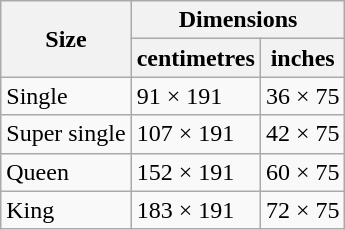<table class="wikitable">
<tr>
<th rowspan="2">Size</th>
<th colspan="2">Dimensions</th>
</tr>
<tr>
<th>centimetres</th>
<th>inches</th>
</tr>
<tr>
<td>Single</td>
<td>91 × 191</td>
<td>36 × 75</td>
</tr>
<tr>
<td>Super single</td>
<td>107 × 191</td>
<td>42 × 75</td>
</tr>
<tr>
<td>Queen</td>
<td>152 × 191</td>
<td>60 × 75</td>
</tr>
<tr>
<td>King</td>
<td>183 × 191</td>
<td>72 × 75</td>
</tr>
</table>
